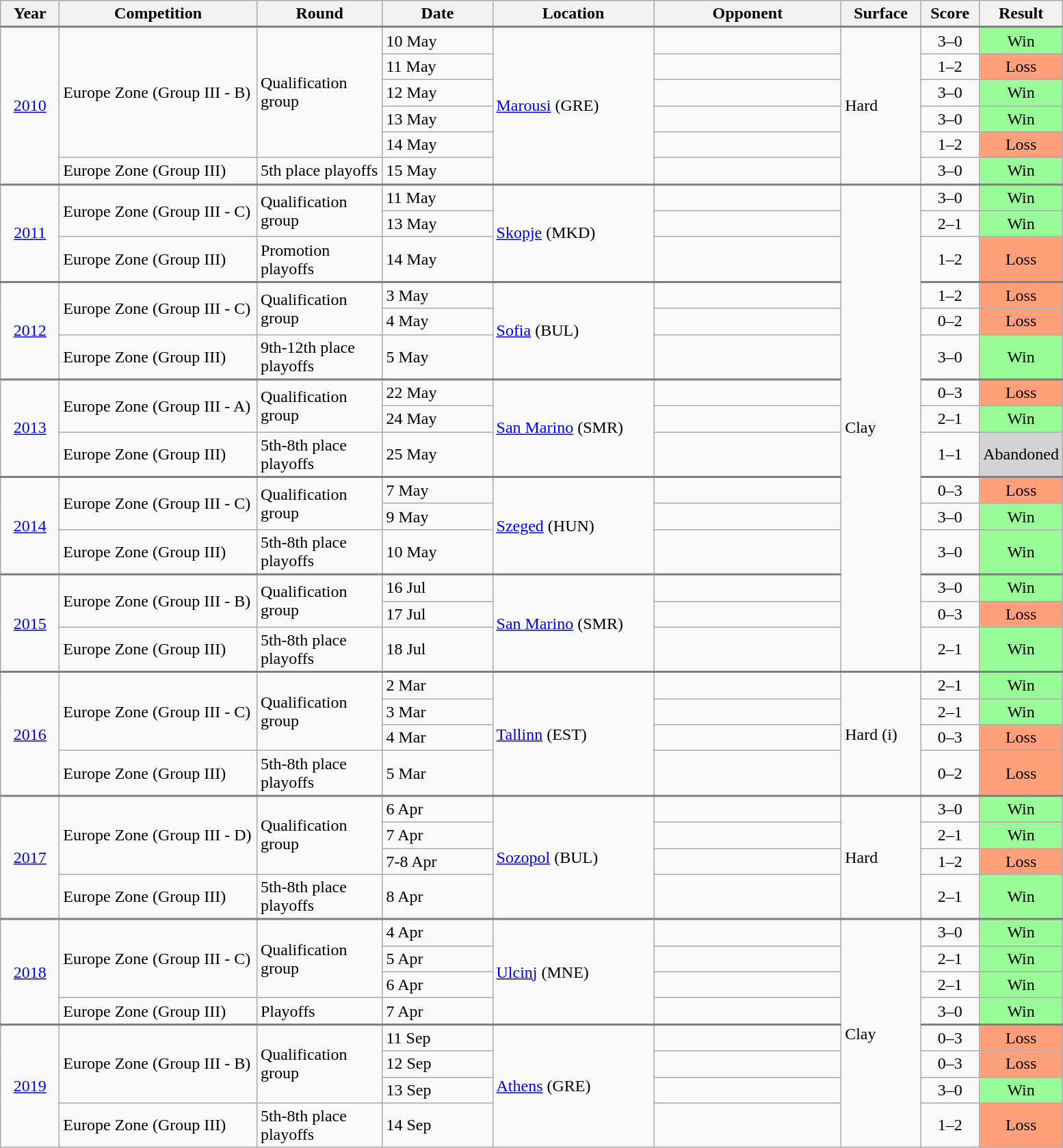<table class="wikitable collapsible collapsed">
<tr>
<th width="50">Year</th>
<th width="185">Competition</th>
<th width="115">Round</th>
<th width="100">Date</th>
<th width="150">Location</th>
<th width="175">Opponent</th>
<th width="70">Surface</th>
<th width="50">Score</th>
<th width="70">Result</th>
</tr>
<tr style="border-top:2px solid gray;">
<td align="center" rowspan="6"><a href='#'>2010</a></td>
<td rowspan="5">Europe Zone (Group III - B)</td>
<td rowspan="5">Qualification group</td>
<td>10 May</td>
<td rowspan="6"><a href='#'>Marousi</a> (GRE)</td>
<td></td>
<td rowspan="6">Hard</td>
<td align="center">3–0</td>
<td align="center" bgcolor="#98FB98">Win</td>
</tr>
<tr>
<td>11 May</td>
<td></td>
<td align="center">1–2</td>
<td align="center" bgcolor="FFA07A">Loss</td>
</tr>
<tr>
<td>12 May</td>
<td></td>
<td align="center">3–0</td>
<td align="center" bgcolor="#98FB98">Win</td>
</tr>
<tr>
<td>13 May</td>
<td></td>
<td align="center">3–0</td>
<td align="center" bgcolor="#98FB98">Win</td>
</tr>
<tr>
<td>14 May</td>
<td></td>
<td align="center">1–2</td>
<td align="center" bgcolor="FFA07A">Loss</td>
</tr>
<tr>
<td>Europe Zone (Group III)</td>
<td>5th place playoffs</td>
<td>15 May</td>
<td></td>
<td align="center">3–0</td>
<td align="center" bgcolor="#98FB98">Win</td>
</tr>
<tr style="border-top:2px solid gray;">
<td align="center" rowspan="3"><a href='#'>2011</a></td>
<td rowspan="2">Europe Zone (Group III - C)</td>
<td rowspan="2">Qualification group</td>
<td>11 May</td>
<td rowspan="3"><a href='#'>Skopje</a> (MKD)</td>
<td></td>
<td rowspan="15">Clay</td>
<td align="center">3–0</td>
<td align="center" bgcolor="#98FB98">Win</td>
</tr>
<tr>
<td>13 May</td>
<td></td>
<td align="center">2–1</td>
<td align="center" bgcolor="#98FB98">Win</td>
</tr>
<tr>
<td>Europe Zone (Group III)</td>
<td>Promotion playoffs</td>
<td>14 May</td>
<td></td>
<td align="center">1–2</td>
<td align="center" bgcolor="FFA07A">Loss</td>
</tr>
<tr style="border-top:2px solid gray;">
<td align="center" rowspan="3"><a href='#'>2012</a></td>
<td rowspan="2">Europe Zone (Group III - C)</td>
<td rowspan="2">Qualification group</td>
<td>3 May</td>
<td rowspan="3"><a href='#'>Sofia</a> (BUL)</td>
<td></td>
<td align="center">1–2</td>
<td align="center" bgcolor="FFA07A">Loss</td>
</tr>
<tr>
<td>4 May</td>
<td></td>
<td align="center">0–2</td>
<td align="center" bgcolor="FFA07A">Loss</td>
</tr>
<tr>
<td>Europe Zone (Group III)</td>
<td>9th-12th place playoffs</td>
<td>5 May</td>
<td></td>
<td align="center">3–0</td>
<td align="center" bgcolor="#98FB98">Win</td>
</tr>
<tr style="border-top:2px solid gray;">
<td align="center" rowspan="3"><a href='#'>2013</a></td>
<td rowspan="2">Europe Zone (Group III - A)</td>
<td rowspan="2">Qualification group</td>
<td>22 May</td>
<td rowspan="3"><a href='#'>San Marino</a> (SMR)</td>
<td></td>
<td align="center">0–3</td>
<td align="center" bgcolor="FFA07A">Loss</td>
</tr>
<tr>
<td>24 May</td>
<td></td>
<td align="center">2–1</td>
<td align="center" bgcolor="#98FB98">Win</td>
</tr>
<tr>
<td>Europe Zone (Group III)</td>
<td>5th-8th place playoffs</td>
<td>25 May</td>
<td></td>
<td align="center">1–1</td>
<td align="center" bgcolor="#D3D3D3">Abandoned</td>
</tr>
<tr style="border-top:2px solid gray;">
<td align="center" rowspan="3"><a href='#'>2014</a></td>
<td rowspan="2">Europe Zone (Group III - C)</td>
<td rowspan="2">Qualification group</td>
<td>7 May</td>
<td rowspan="3"><a href='#'>Szeged</a> (HUN)</td>
<td></td>
<td align="center">0–3</td>
<td align="center" bgcolor="FFA07A">Loss</td>
</tr>
<tr>
<td>9 May</td>
<td></td>
<td align="center">3–0</td>
<td align="center" bgcolor="#98FB98">Win</td>
</tr>
<tr>
<td>Europe Zone (Group III)</td>
<td>5th-8th place playoffs</td>
<td>10 May</td>
<td></td>
<td align="center">3–0</td>
<td align="center" bgcolor="#98FB98">Win</td>
</tr>
<tr style="border-top:2px solid gray;">
<td align="center" rowspan="3"><a href='#'>2015</a></td>
<td rowspan="2">Europe Zone (Group III - B)</td>
<td rowspan="2">Qualification group</td>
<td>16 Jul</td>
<td rowspan="3"><a href='#'>San Marino</a> (SMR)</td>
<td></td>
<td align="center">3–0</td>
<td align="center" bgcolor="#98FB98">Win</td>
</tr>
<tr>
<td>17 Jul</td>
<td></td>
<td align="center">0–3</td>
<td align="center" bgcolor="FFA07A">Loss</td>
</tr>
<tr>
<td>Europe Zone (Group III)</td>
<td>5th-8th place playoffs</td>
<td>18 Jul</td>
<td></td>
<td align="center">2–1</td>
<td align="center" bgcolor="#98FB98">Win</td>
</tr>
<tr style="border-top:2px solid gray;">
<td align="center" rowspan="4"><a href='#'>2016</a></td>
<td rowspan="3">Europe Zone (Group III - C)</td>
<td rowspan="3">Qualification group</td>
<td>2 Mar</td>
<td rowspan="4"><a href='#'>Tallinn</a> (EST)</td>
<td></td>
<td rowspan="4">Hard (i)</td>
<td align="center">2–1</td>
<td align="center" bgcolor="#98FB98">Win</td>
</tr>
<tr>
<td>3 Mar</td>
<td></td>
<td align="center">2–1</td>
<td align="center" bgcolor="#98FB98">Win</td>
</tr>
<tr>
<td>4 Mar</td>
<td></td>
<td align="center">0–3</td>
<td align="center" bgcolor="FFA07A">Loss</td>
</tr>
<tr>
<td>Europe Zone (Group III)</td>
<td>5th-8th place playoffs</td>
<td>5 Mar</td>
<td></td>
<td align="center">0–2</td>
<td align="center" bgcolor="FFA07A">Loss</td>
</tr>
<tr style="border-top:2px solid gray;">
<td align="center" rowspan="4"><a href='#'>2017</a></td>
<td rowspan="3">Europe Zone (Group III - D)</td>
<td rowspan="3">Qualification group</td>
<td>6 Apr</td>
<td rowspan="4"><a href='#'>Sozopol</a> (BUL)</td>
<td></td>
<td rowspan="4">Hard</td>
<td align="center">3–0</td>
<td align="center" bgcolor="#98FB98">Win</td>
</tr>
<tr>
<td>7 Apr</td>
<td></td>
<td align="center">2–1</td>
<td align="center" bgcolor="#98FB98">Win</td>
</tr>
<tr>
<td>7-8 Apr</td>
<td></td>
<td align="center">1–2</td>
<td align="center" bgcolor="FFA07A">Loss</td>
</tr>
<tr>
<td>Europe Zone (Group III)</td>
<td>5th-8th place playoffs</td>
<td>8 Apr</td>
<td></td>
<td align="center">2–1</td>
<td align="center" bgcolor="#98FB98">Win</td>
</tr>
<tr style="border-top:2px solid gray;">
<td align="center" rowspan="4"><a href='#'>2018</a></td>
<td rowspan="3">Europe Zone (Group III - C)</td>
<td rowspan="3">Qualification group</td>
<td>4 Apr</td>
<td rowspan="4"><a href='#'>Ulcinj</a> (MNE)</td>
<td></td>
<td rowspan="8">Clay</td>
<td align="center">3–0</td>
<td align="center" bgcolor="#98FB98">Win</td>
</tr>
<tr>
<td>5 Apr</td>
<td></td>
<td align="center">2–1</td>
<td align="center" bgcolor="#98FB98">Win</td>
</tr>
<tr>
<td>6 Apr</td>
<td></td>
<td align="center">2–1</td>
<td align="center" bgcolor="#98FB98">Win</td>
</tr>
<tr>
<td>Europe Zone (Group III)</td>
<td>Playoffs</td>
<td>7 Apr</td>
<td></td>
<td align="center">3–0</td>
<td align="center" bgcolor="#98FB98">Win</td>
</tr>
<tr style="border-top:2px solid gray;">
<td align="center" rowspan="4"><a href='#'>2019</a></td>
<td rowspan="3">Europe Zone (Group III - B)</td>
<td rowspan="3">Qualification group</td>
<td>11 Sep</td>
<td rowspan="4"><a href='#'>Athens</a> (GRE)</td>
<td></td>
<td align="center">0–3</td>
<td align="center" bgcolor="FFA07A">Loss</td>
</tr>
<tr>
<td>12 Sep</td>
<td></td>
<td align="center">0–3</td>
<td align="center" bgcolor="FFA07A">Loss</td>
</tr>
<tr>
<td>13 Sep</td>
<td></td>
<td align="center">3–0</td>
<td align="center" bgcolor="#98FB98">Win</td>
</tr>
<tr>
<td>Europe Zone (Group III)</td>
<td>5th-8th place playoffs</td>
<td>14 Sep</td>
<td></td>
<td align="center">1–2</td>
<td align="center" bgcolor="FFA07A">Loss</td>
</tr>
</table>
